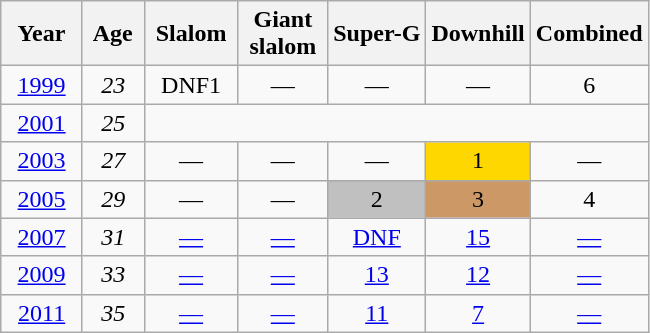<table class=wikitable style="text-align:center">
<tr>
<th>  Year  </th>
<th> Age </th>
<th> Slalom </th>
<th> Giant <br> slalom </th>
<th>Super-G</th>
<th>Downhill</th>
<th>Combined</th>
</tr>
<tr>
<td><a href='#'>1999</a></td>
<td><em>23</em></td>
<td>DNF1</td>
<td>—</td>
<td>—</td>
<td>—</td>
<td>6</td>
</tr>
<tr>
<td><a href='#'>2001</a></td>
<td><em>25</em></td>
<td colspan=5></td>
</tr>
<tr>
<td><a href='#'>2003</a></td>
<td><em>27</em></td>
<td>—</td>
<td>—</td>
<td>—</td>
<td style="background:gold;">1</td>
<td>—</td>
</tr>
<tr>
<td><a href='#'>2005</a></td>
<td><em>29</em></td>
<td>—</td>
<td>—</td>
<td style="background:silver;">2</td>
<td style="background:#cc9966;">3</td>
<td>4</td>
</tr>
<tr>
<td><a href='#'>2007</a></td>
<td><em>31</em></td>
<td><a href='#'>—</a></td>
<td><a href='#'>—</a></td>
<td><a href='#'>DNF</a></td>
<td><a href='#'>15</a></td>
<td><a href='#'>—</a></td>
</tr>
<tr>
<td><a href='#'>2009</a></td>
<td><em>33</em></td>
<td><a href='#'>—</a></td>
<td><a href='#'>—</a></td>
<td><a href='#'>13</a></td>
<td><a href='#'>12</a></td>
<td><a href='#'>—</a></td>
</tr>
<tr>
<td><a href='#'>2011</a></td>
<td><em>35</em></td>
<td><a href='#'>—</a></td>
<td><a href='#'>—</a></td>
<td><a href='#'>11</a></td>
<td><a href='#'>7</a></td>
<td><a href='#'>—</a></td>
</tr>
</table>
